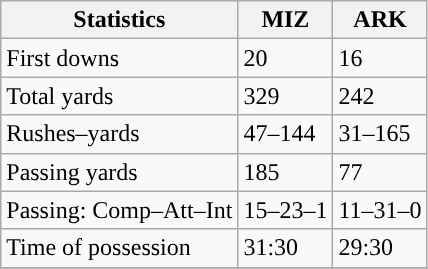<table class="wikitable" style="float: left;">
<tr>
<th>Statistics</th>
<th>MIZ</th>
<th>ARK</th>
</tr>
<tr>
<td>First downs</td>
<td>20</td>
<td>16</td>
</tr>
<tr>
<td>Total yards</td>
<td>329</td>
<td>242</td>
</tr>
<tr>
<td>Rushes–yards</td>
<td>47–144</td>
<td>31–165</td>
</tr>
<tr>
<td>Passing yards</td>
<td>185</td>
<td>77</td>
</tr>
<tr>
<td>Passing: Comp–Att–Int</td>
<td>15–23–1</td>
<td>11–31–0</td>
</tr>
<tr>
<td>Time of possession</td>
<td>31:30</td>
<td>29:30</td>
</tr>
<tr>
</tr>
</table>
